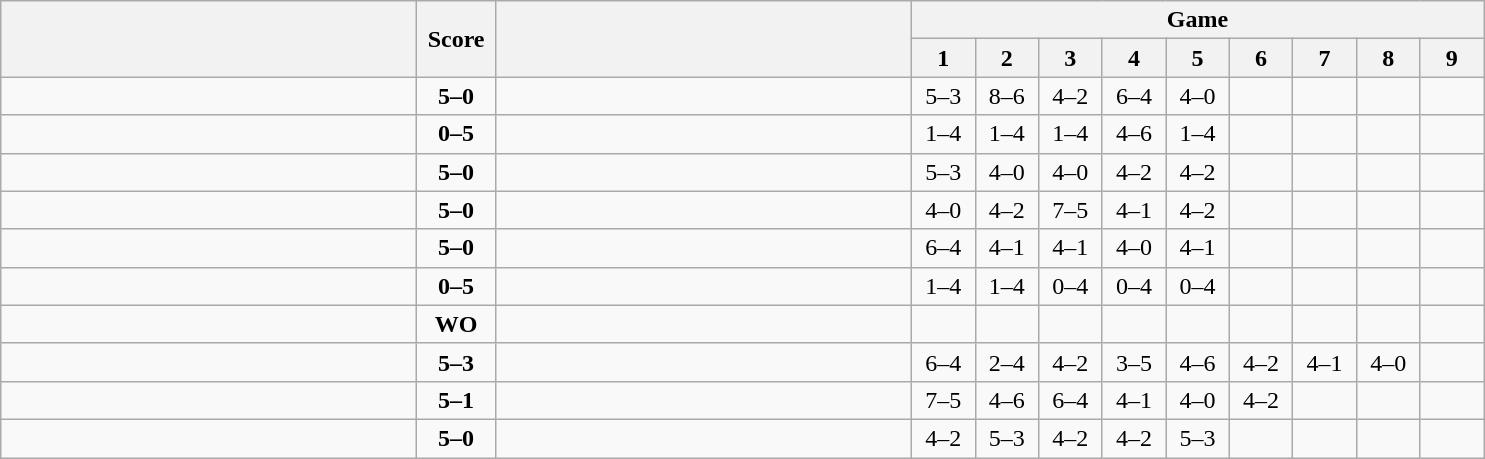<table class="wikitable" style="text-align: center;">
<tr>
<th rowspan=2 align="right" width="270"></th>
<th rowspan=2 width="45">Score</th>
<th rowspan=2 align="left" width="270"></th>
<th colspan=9>Game</th>
</tr>
<tr>
<th width="35">1</th>
<th width="35">2</th>
<th width="35">3</th>
<th width="35">4</th>
<th width="35">5</th>
<th width="35">6</th>
<th width="35">7</th>
<th width="35">8</th>
<th width="35">9</th>
</tr>
<tr>
<td align=left><strong><br></strong></td>
<td align=center><strong>5–0</strong></td>
<td align=left><br></td>
<td>5–3</td>
<td>8–6</td>
<td>4–2</td>
<td>6–4</td>
<td>4–0</td>
<td></td>
<td></td>
<td></td>
<td></td>
</tr>
<tr>
<td align=left><br></td>
<td align=center><strong>0–5</strong></td>
<td align=left><strong><br></strong></td>
<td>1–4</td>
<td>1–4</td>
<td>1–4</td>
<td>4–6</td>
<td>1–4</td>
<td></td>
<td></td>
<td></td>
<td></td>
</tr>
<tr>
<td align=left><strong><br></strong></td>
<td align=center><strong>5–0</strong></td>
<td align=left><br></td>
<td>5–3</td>
<td>4–0</td>
<td>4–0</td>
<td>4–2</td>
<td>4–2</td>
<td></td>
<td></td>
<td></td>
<td></td>
</tr>
<tr>
<td align=left><strong><br></strong></td>
<td align=center><strong>5–0</strong></td>
<td align=left><br></td>
<td>4–0</td>
<td>4–2</td>
<td>7–5</td>
<td>4–1</td>
<td>4–2</td>
<td></td>
<td></td>
<td></td>
<td></td>
</tr>
<tr>
<td align=left><strong><br></strong></td>
<td align=center><strong>5–0</strong></td>
<td align=left><br></td>
<td>6–4</td>
<td>4–1</td>
<td>4–1</td>
<td>4–0</td>
<td>4–1</td>
<td></td>
<td></td>
<td></td>
<td></td>
</tr>
<tr>
<td align=left><br></td>
<td align=center><strong>0–5</strong></td>
<td align=left><strong><br></strong></td>
<td>1–4</td>
<td>1–4</td>
<td>0–4</td>
<td>0–4</td>
<td>0–4</td>
<td></td>
<td></td>
<td></td>
<td></td>
</tr>
<tr>
<td align=left><strong><br></strong></td>
<td align=center><strong>WO</strong></td>
<td align=left><br></td>
<td></td>
<td></td>
<td></td>
<td></td>
<td></td>
<td></td>
<td></td>
<td></td>
<td></td>
</tr>
<tr>
<td align=left><strong><br></strong></td>
<td align=center><strong>5–3</strong></td>
<td align=left><br></td>
<td>6–4</td>
<td>2–4</td>
<td>4–2</td>
<td>3–5</td>
<td>4–6</td>
<td>4–2</td>
<td>4–1</td>
<td>4–0</td>
<td></td>
</tr>
<tr>
<td align=left><strong><br></strong></td>
<td align=center><strong>5–1</strong></td>
<td align=left><br></td>
<td>7–5</td>
<td>4–6</td>
<td>6–4</td>
<td>4–1</td>
<td>4–0</td>
<td>4–2</td>
<td></td>
<td></td>
<td></td>
</tr>
<tr>
<td align=left><strong><br></strong></td>
<td align=center><strong>5–0</strong></td>
<td align=left><br></td>
<td>4–2</td>
<td>5–3</td>
<td>4–2</td>
<td>4–2</td>
<td>5–3</td>
<td></td>
<td></td>
<td></td>
<td></td>
</tr>
</table>
